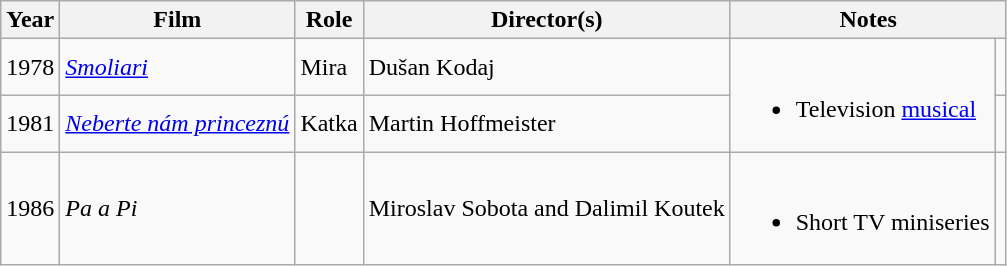<table class=wikitable>
<tr>
<th>Year</th>
<th>Film</th>
<th>Role</th>
<th>Director(s)</th>
<th colspan=2>Notes</th>
</tr>
<tr>
<td>1978</td>
<td><em><a href='#'>Smoliari</a></em></td>
<td>Mira </td>
<td>Dušan Kodaj</td>
<td rowspan=2><br><ul><li>Television <a href='#'>musical</a></li></ul></td>
<td align=center></td>
</tr>
<tr>
<td>1981</td>
<td><em><a href='#'>Neberte nám princeznú</a></em></td>
<td>Katka</td>
<td>Martin Hoffmeister</td>
<td align=center></td>
</tr>
<tr>
<td>1986</td>
<td><em>Pa a Pi</em></td>
<td></td>
<td>Miroslav Sobota and Dalimil Koutek</td>
<td><br><ul><li>Short TV miniseries</li></ul></td>
<td align=center></td>
</tr>
</table>
